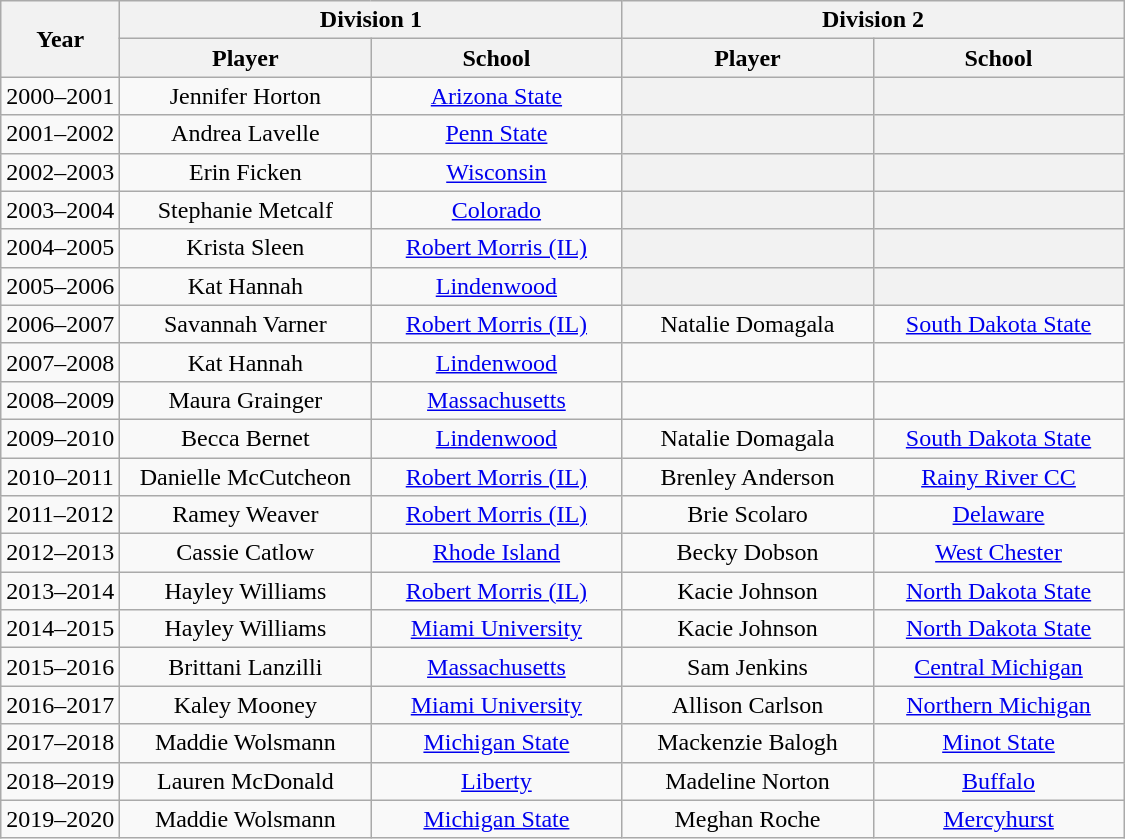<table class="wikitable">
<tr>
<th rowspan="2">Year</th>
<th colspan="2">Division 1</th>
<th colspan="2">Division 2</th>
</tr>
<tr>
<th width="160">Player</th>
<th width="160">School</th>
<th width="160">Player</th>
<th width="160">School</th>
</tr>
<tr>
<td align=center>2000–2001</td>
<td align=center>Jennifer Horton</td>
<td align=center><a href='#'>Arizona State</a></td>
<td bgcolor=F2F2F2></td>
<td bgcolor=F2F2F2></td>
</tr>
<tr>
<td align=center>2001–2002</td>
<td align=center>Andrea Lavelle</td>
<td align=center><a href='#'>Penn State</a></td>
<td bgcolor=F2F2F2></td>
<td bgcolor=F2F2F2></td>
</tr>
<tr>
<td align=center>2002–2003</td>
<td align=center>Erin Ficken</td>
<td align=center><a href='#'>Wisconsin</a></td>
<td bgcolor=F2F2F2></td>
<td bgcolor=F2F2F2></td>
</tr>
<tr>
<td align=center>2003–2004</td>
<td align=center>Stephanie Metcalf</td>
<td align=center><a href='#'>Colorado</a></td>
<td bgcolor=F2F2F2></td>
<td bgcolor=F2F2F2></td>
</tr>
<tr>
<td align=center>2004–2005</td>
<td align=center>Krista Sleen</td>
<td align=center><a href='#'>Robert Morris (IL)</a></td>
<td bgcolor=F2F2F2></td>
<td bgcolor=F2F2F2></td>
</tr>
<tr>
<td align=center>2005–2006</td>
<td align=center>Kat Hannah</td>
<td align=center><a href='#'>Lindenwood</a></td>
<td bgcolor=F2F2F2></td>
<td bgcolor=F2F2F2></td>
</tr>
<tr>
<td align=center>2006–2007</td>
<td align=center>Savannah Varner</td>
<td align=center><a href='#'>Robert Morris (IL)</a></td>
<td align=center>Natalie Domagala</td>
<td align=center><a href='#'>South Dakota State</a></td>
</tr>
<tr>
<td align=center>2007–2008</td>
<td align=center>Kat Hannah</td>
<td align=center><a href='#'>Lindenwood</a></td>
<td></td>
<td></td>
</tr>
<tr>
<td align=center>2008–2009</td>
<td align=center>Maura Grainger</td>
<td align=center><a href='#'>Massachusetts</a></td>
<td></td>
<td></td>
</tr>
<tr>
<td align=center>2009–2010</td>
<td align=center>Becca Bernet</td>
<td align=center><a href='#'>Lindenwood</a></td>
<td align=center>Natalie Domagala</td>
<td align=center><a href='#'>South Dakota State</a></td>
</tr>
<tr>
<td align=center>2010–2011</td>
<td align=center>Danielle McCutcheon</td>
<td align=center><a href='#'>Robert Morris (IL)</a></td>
<td align=center>Brenley Anderson</td>
<td align=center><a href='#'>Rainy River CC</a></td>
</tr>
<tr>
<td align=center>2011–2012</td>
<td align=center>Ramey Weaver</td>
<td align=center><a href='#'>Robert Morris (IL)</a></td>
<td align=center>Brie Scolaro</td>
<td align=center><a href='#'>Delaware</a></td>
</tr>
<tr>
<td align=center>2012–2013</td>
<td align=center>Cassie Catlow</td>
<td align=center><a href='#'>Rhode Island</a></td>
<td align=center>Becky Dobson</td>
<td align=center><a href='#'>West Chester</a></td>
</tr>
<tr>
<td align=center>2013–2014</td>
<td align=center>Hayley Williams</td>
<td align=center><a href='#'>Robert Morris (IL)</a></td>
<td align=center>Kacie Johnson</td>
<td align=center><a href='#'>North Dakota State</a></td>
</tr>
<tr>
<td align=center>2014–2015</td>
<td align=center>Hayley Williams</td>
<td align=center><a href='#'>Miami University</a></td>
<td align=center>Kacie Johnson</td>
<td align=center><a href='#'>North Dakota State</a></td>
</tr>
<tr>
<td align=center>2015–2016</td>
<td align=center>Brittani Lanzilli</td>
<td align=center><a href='#'>Massachusetts</a></td>
<td align=center>Sam Jenkins</td>
<td align=center><a href='#'>Central Michigan</a></td>
</tr>
<tr>
<td align=center>2016–2017</td>
<td align=center>Kaley Mooney</td>
<td align=center><a href='#'>Miami University</a></td>
<td align=center>Allison Carlson</td>
<td align=center><a href='#'>Northern Michigan</a></td>
</tr>
<tr>
<td align=center>2017–2018</td>
<td align=center>Maddie Wolsmann</td>
<td align=center><a href='#'>Michigan State</a></td>
<td align=center>Mackenzie Balogh</td>
<td align=center><a href='#'>Minot State</a></td>
</tr>
<tr>
<td align=center>2018–2019</td>
<td align=center>Lauren McDonald</td>
<td align=center><a href='#'>Liberty</a></td>
<td align=center>Madeline Norton</td>
<td align=center><a href='#'>Buffalo</a></td>
</tr>
<tr>
<td align=center>2019–2020</td>
<td align=center>Maddie Wolsmann</td>
<td align=center><a href='#'>Michigan State</a></td>
<td align=center>Meghan Roche</td>
<td align=center><a href='#'>Mercyhurst</a></td>
</tr>
</table>
